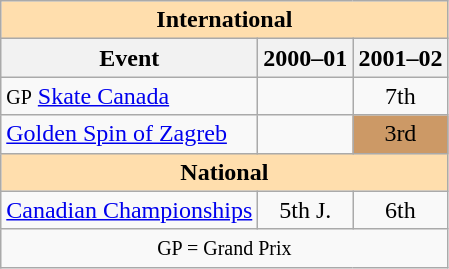<table class="wikitable" style="text-align:center">
<tr>
<th style="background-color: #ffdead; " colspan=3 align=center><strong>International</strong></th>
</tr>
<tr>
<th>Event</th>
<th>2000–01</th>
<th>2001–02</th>
</tr>
<tr>
<td align=left><small>GP</small> <a href='#'>Skate Canada</a></td>
<td></td>
<td>7th</td>
</tr>
<tr>
<td align=left><a href='#'>Golden Spin of Zagreb</a></td>
<td></td>
<td bgcolor=cc9966>3rd</td>
</tr>
<tr>
<th style="background-color: #ffdead; " colspan=3 align=center><strong>National</strong></th>
</tr>
<tr>
<td align=left><a href='#'>Canadian Championships</a></td>
<td>5th J.</td>
<td>6th</td>
</tr>
<tr>
<td colspan=3 align=center><small> GP = Grand Prix </small></td>
</tr>
</table>
